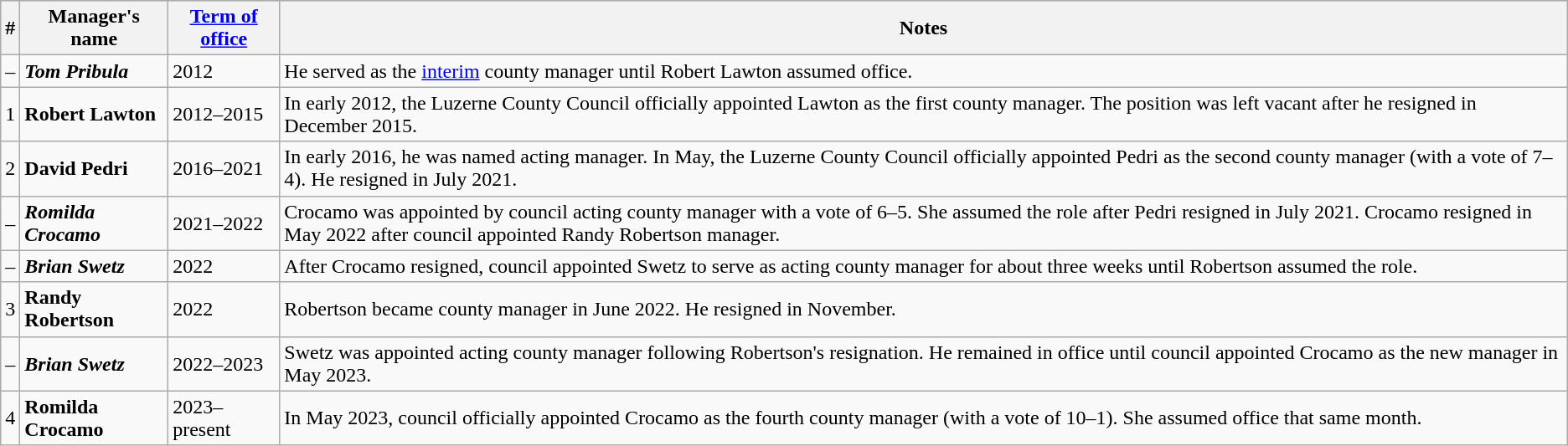<table class=wikitable>
<tr style="background:#ccc;">
<th><strong>#</strong></th>
<th><strong>Manager's name</strong></th>
<th><strong><a href='#'>Term of office</a></strong></th>
<th><strong>Notes</strong></th>
</tr>
<tr>
<td>–</td>
<td><strong><em>Tom Pribula</em></strong></td>
<td>2012</td>
<td>He served as the <a href='#'>interim</a> county manager until Robert Lawton assumed office.</td>
</tr>
<tr>
<td>1</td>
<td><strong> Robert Lawton </strong></td>
<td>2012–2015</td>
<td>In early 2012, the Luzerne County Council officially appointed Lawton as the first county manager. The position was left vacant after he resigned in December 2015.</td>
</tr>
<tr>
<td>2</td>
<td><strong> David Pedri</strong></td>
<td>2016–2021</td>
<td>In early 2016, he was named acting manager. In May, the Luzerne County Council officially appointed Pedri as the second county manager (with a vote of 7–4). He resigned in July 2021.</td>
</tr>
<tr>
<td>–</td>
<td><strong><em>Romilda Crocamo</em></strong></td>
<td>2021–2022</td>
<td>Crocamo was appointed by council acting county manager with a vote of 6–5. She assumed the role after Pedri resigned in July 2021. Crocamo resigned in May 2022 after council appointed Randy Robertson manager.</td>
</tr>
<tr>
<td>–</td>
<td><strong><em>Brian Swetz</em></strong></td>
<td>2022</td>
<td>After Crocamo resigned, council appointed Swetz to serve as acting county manager for about three weeks until Robertson assumed the role.</td>
</tr>
<tr>
<td>3</td>
<td><strong>Randy Robertson</strong></td>
<td>2022</td>
<td>Robertson became county manager in June 2022. He resigned in November.</td>
</tr>
<tr>
<td>–</td>
<td><strong><em>Brian Swetz</em></strong></td>
<td>2022–2023</td>
<td>Swetz was appointed acting county manager following Robertson's resignation. He remained in office until council appointed Crocamo as the new manager in May 2023.</td>
</tr>
<tr>
<td>4</td>
<td><strong>Romilda Crocamo</strong></td>
<td>2023–present</td>
<td>In May 2023, council officially appointed Crocamo as the fourth county manager (with a vote of 10–1). She assumed office that same month.</td>
</tr>
</table>
